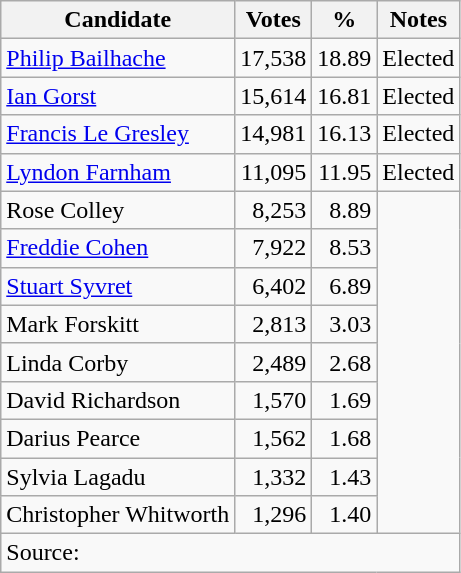<table class=wikitable style=text-align:right>
<tr>
<th>Candidate</th>
<th>Votes</th>
<th>%</th>
<th>Notes</th>
</tr>
<tr>
<td align=left><a href='#'>Philip Bailhache</a></td>
<td>17,538</td>
<td>18.89</td>
<td align=left>Elected</td>
</tr>
<tr>
<td align=left><a href='#'>Ian Gorst</a></td>
<td>15,614</td>
<td>16.81</td>
<td align=left>Elected</td>
</tr>
<tr>
<td align=left><a href='#'>Francis Le Gresley</a></td>
<td>14,981</td>
<td>16.13</td>
<td align=left>Elected</td>
</tr>
<tr>
<td align=left><a href='#'>Lyndon Farnham</a></td>
<td>11,095</td>
<td>11.95</td>
<td align=left>Elected</td>
</tr>
<tr>
<td align=left>Rose Colley</td>
<td>8,253</td>
<td>8.89</td>
</tr>
<tr>
<td align=left><a href='#'>Freddie Cohen</a></td>
<td>7,922</td>
<td>8.53</td>
</tr>
<tr>
<td align=left><a href='#'>Stuart Syvret</a></td>
<td>6,402</td>
<td>6.89</td>
</tr>
<tr>
<td align=left>Mark Forskitt</td>
<td>2,813</td>
<td>3.03</td>
</tr>
<tr>
<td align=left>Linda Corby</td>
<td>2,489</td>
<td>2.68</td>
</tr>
<tr>
<td align=left>David Richardson</td>
<td>1,570</td>
<td>1.69</td>
</tr>
<tr>
<td align=left>Darius Pearce</td>
<td>1,562</td>
<td>1.68</td>
</tr>
<tr>
<td align=left>Sylvia Lagadu</td>
<td>1,332</td>
<td>1.43</td>
</tr>
<tr>
<td align=left>Christopher Whitworth</td>
<td>1,296</td>
<td>1.40</td>
</tr>
<tr>
<td align=left colspan=4>Source: </td>
</tr>
</table>
